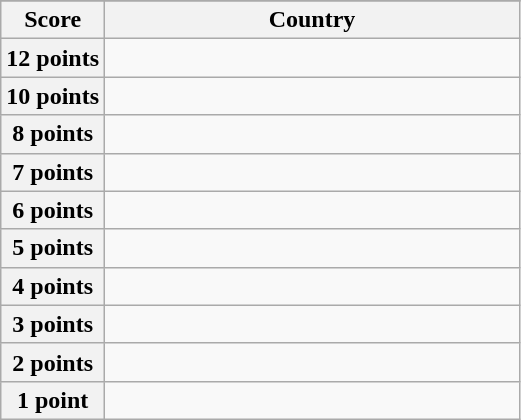<table class="wikitable">
<tr>
</tr>
<tr>
<th scope="col" width="20%">Score</th>
<th scope="col">Country</th>
</tr>
<tr>
<th scope="row">12 points</th>
<td></td>
</tr>
<tr>
<th scope="row">10 points</th>
<td></td>
</tr>
<tr>
<th scope="row">8 points</th>
<td></td>
</tr>
<tr>
<th scope="row">7 points</th>
<td></td>
</tr>
<tr>
<th scope="row">6 points</th>
<td></td>
</tr>
<tr>
<th scope="row">5 points</th>
<td></td>
</tr>
<tr>
<th scope="row">4 points</th>
<td></td>
</tr>
<tr>
<th scope="row">3 points</th>
<td></td>
</tr>
<tr>
<th scope="row">2 points</th>
<td></td>
</tr>
<tr>
<th scope="row">1 point</th>
<td></td>
</tr>
</table>
